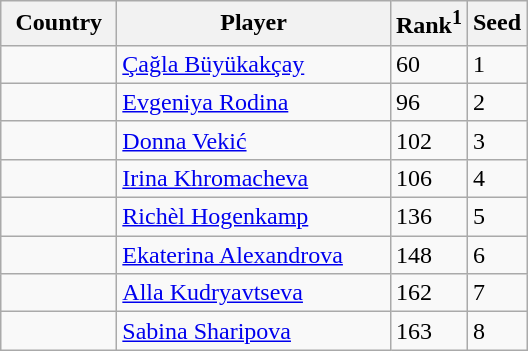<table class="sortable wikitable">
<tr>
<th width="70">Country</th>
<th width="175">Player</th>
<th>Rank<sup>1</sup></th>
<th>Seed</th>
</tr>
<tr>
<td></td>
<td><a href='#'>Çağla Büyükakçay</a></td>
<td>60</td>
<td>1</td>
</tr>
<tr>
<td></td>
<td><a href='#'>Evgeniya Rodina</a></td>
<td>96</td>
<td>2</td>
</tr>
<tr>
<td></td>
<td><a href='#'>Donna Vekić</a></td>
<td>102</td>
<td>3</td>
</tr>
<tr>
<td></td>
<td><a href='#'>Irina Khromacheva</a></td>
<td>106</td>
<td>4</td>
</tr>
<tr>
<td></td>
<td><a href='#'>Richèl Hogenkamp</a></td>
<td>136</td>
<td>5</td>
</tr>
<tr>
<td></td>
<td><a href='#'>Ekaterina Alexandrova</a></td>
<td>148</td>
<td>6</td>
</tr>
<tr>
<td></td>
<td><a href='#'>Alla Kudryavtseva</a></td>
<td>162</td>
<td>7</td>
</tr>
<tr>
<td></td>
<td><a href='#'>Sabina Sharipova</a></td>
<td>163</td>
<td>8</td>
</tr>
</table>
